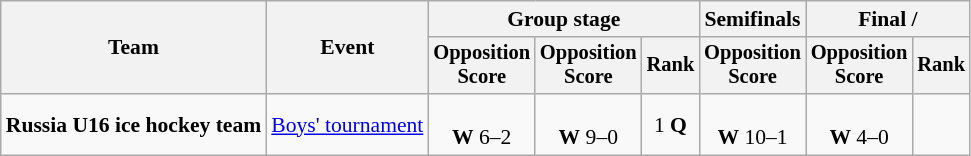<table class="wikitable" style="font-size:90%; text-align:center;">
<tr>
<th rowspan=2>Team</th>
<th rowspan=2>Event</th>
<th colspan=3>Group stage</th>
<th>Semifinals</th>
<th colspan=2>Final / </th>
</tr>
<tr style="font-size:95%">
<th>Opposition<br>Score</th>
<th>Opposition<br>Score</th>
<th>Rank</th>
<th>Opposition<br>Score</th>
<th>Opposition<br>Score</th>
<th>Rank</th>
</tr>
<tr>
<td align=left><strong>Russia U16 ice hockey team</strong></td>
<td align=left><a href='#'>Boys' tournament</a></td>
<td><br><strong>W</strong> 6–2</td>
<td><br><strong>W</strong> 9–0</td>
<td>1 <strong>Q</strong></td>
<td><br><strong>W</strong> 10–1</td>
<td><br><strong>W</strong> 4–0</td>
<td></td>
</tr>
</table>
